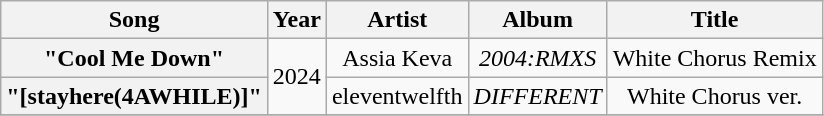<table class="wikitable plainrowheaders" style="text-align:center">
<tr>
<th scope="col">Song</th>
<th scope="col">Year</th>
<th scope="col">Artist</th>
<th scope="col">Album</th>
<th scope="col">Title</th>
</tr>
<tr>
<th scope="row">"Cool Me Down"</th>
<td rowspan="2">2024</td>
<td>Assia Keva</td>
<td><em>2004:RMXS</em></td>
<td>White Chorus Remix</td>
</tr>
<tr>
<th scope="row">"[stayhere(4AWHILE)]"</th>
<td>eleventwelfth</td>
<td><em>DIFFERENT</em></td>
<td>White Chorus ver.</td>
</tr>
<tr>
</tr>
</table>
